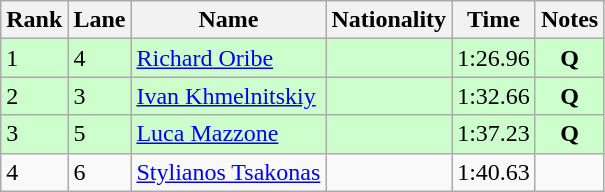<table class="wikitable">
<tr>
<th>Rank</th>
<th>Lane</th>
<th>Name</th>
<th>Nationality</th>
<th>Time</th>
<th>Notes</th>
</tr>
<tr style="background:#ccffcc;">
<td>1</td>
<td>4</td>
<td><a href='#'>Richard Oribe</a></td>
<td></td>
<td>1:26.96</td>
<td style="text-align:center;"><strong>Q</strong></td>
</tr>
<tr style="background:#ccffcc;">
<td>2</td>
<td>3</td>
<td><a href='#'>Ivan Khmelnitskiy</a></td>
<td></td>
<td>1:32.66</td>
<td style="text-align:center;"><strong>Q</strong></td>
</tr>
<tr style="background:#ccffcc;">
<td>3</td>
<td>5</td>
<td><a href='#'>Luca Mazzone</a></td>
<td></td>
<td>1:37.23</td>
<td style="text-align:center;"><strong>Q</strong></td>
</tr>
<tr>
<td>4</td>
<td>6</td>
<td><a href='#'>Stylianos Tsakonas</a></td>
<td></td>
<td>1:40.63</td>
<td></td>
</tr>
</table>
